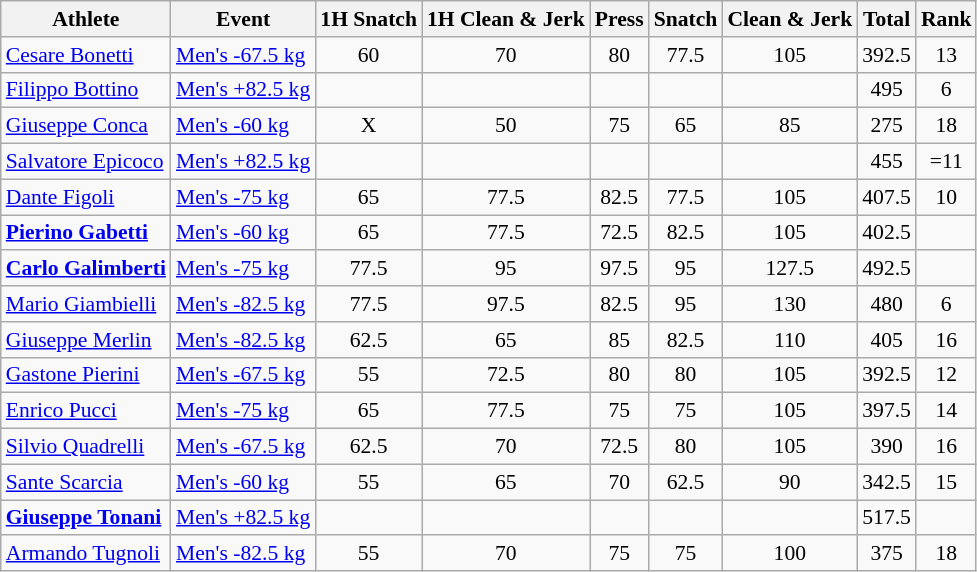<table class="wikitable" style="font-size:90%">
<tr>
<th>Athlete</th>
<th>Event</th>
<th>1H Snatch</th>
<th>1H Clean & Jerk</th>
<th>Press</th>
<th>Snatch</th>
<th>Clean & Jerk</th>
<th>Total</th>
<th>Rank</th>
</tr>
<tr align=center>
<td align=left><a href='#'>Cesare Bonetti</a></td>
<td align=left><a href='#'>Men's -67.5 kg</a></td>
<td>60</td>
<td>70</td>
<td>80</td>
<td>77.5</td>
<td>105</td>
<td>392.5</td>
<td>13</td>
</tr>
<tr align=center>
<td align=left><a href='#'>Filippo Bottino</a></td>
<td align=left><a href='#'>Men's +82.5 kg</a></td>
<td></td>
<td></td>
<td></td>
<td></td>
<td></td>
<td>495</td>
<td>6</td>
</tr>
<tr align=center>
<td align=left><a href='#'>Giuseppe Conca</a></td>
<td align=left><a href='#'>Men's -60 kg</a></td>
<td>X</td>
<td>50</td>
<td>75</td>
<td>65</td>
<td>85</td>
<td>275</td>
<td>18</td>
</tr>
<tr align=center>
<td align=left><a href='#'>Salvatore Epicoco</a></td>
<td align=left><a href='#'>Men's +82.5 kg</a></td>
<td></td>
<td></td>
<td></td>
<td></td>
<td></td>
<td>455</td>
<td>=11</td>
</tr>
<tr align=center>
<td align=left><a href='#'>Dante Figoli</a></td>
<td align=left><a href='#'>Men's -75 kg</a></td>
<td>65</td>
<td>77.5</td>
<td>82.5</td>
<td>77.5</td>
<td>105</td>
<td>407.5</td>
<td>10</td>
</tr>
<tr align=center>
<td align=left><strong><a href='#'>Pierino Gabetti</a></strong></td>
<td align=left><a href='#'>Men's -60 kg</a></td>
<td>65</td>
<td>77.5</td>
<td>72.5</td>
<td>82.5</td>
<td>105</td>
<td>402.5</td>
<td></td>
</tr>
<tr align=center>
<td align=left><strong><a href='#'>Carlo Galimberti</a></strong></td>
<td align=left><a href='#'>Men's -75 kg</a></td>
<td>77.5</td>
<td>95</td>
<td>97.5</td>
<td>95</td>
<td>127.5</td>
<td>492.5</td>
<td></td>
</tr>
<tr align=center>
<td align=left><a href='#'>Mario Giambielli</a></td>
<td align=left><a href='#'>Men's -82.5 kg</a></td>
<td>77.5</td>
<td>97.5</td>
<td>82.5</td>
<td>95</td>
<td>130</td>
<td>480</td>
<td>6</td>
</tr>
<tr align=center>
<td align=left><a href='#'>Giuseppe Merlin</a></td>
<td align=left><a href='#'>Men's -82.5 kg</a></td>
<td>62.5</td>
<td>65</td>
<td>85</td>
<td>82.5</td>
<td>110</td>
<td>405</td>
<td>16</td>
</tr>
<tr align=center>
<td align=left><a href='#'>Gastone Pierini</a></td>
<td align=left><a href='#'>Men's -67.5 kg</a></td>
<td>55</td>
<td>72.5</td>
<td>80</td>
<td>80</td>
<td>105</td>
<td>392.5</td>
<td>12</td>
</tr>
<tr align=center>
<td align=left><a href='#'>Enrico Pucci</a></td>
<td align=left><a href='#'>Men's -75 kg</a></td>
<td>65</td>
<td>77.5</td>
<td>75</td>
<td>75</td>
<td>105</td>
<td>397.5</td>
<td>14</td>
</tr>
<tr align=center>
<td align=left><a href='#'>Silvio Quadrelli</a></td>
<td align=left><a href='#'>Men's -67.5 kg</a></td>
<td>62.5</td>
<td>70</td>
<td>72.5</td>
<td>80</td>
<td>105</td>
<td>390</td>
<td>16</td>
</tr>
<tr align=center>
<td align=left><a href='#'>Sante Scarcia</a></td>
<td align=left><a href='#'>Men's -60 kg</a></td>
<td>55</td>
<td>65</td>
<td>70</td>
<td>62.5</td>
<td>90</td>
<td>342.5</td>
<td>15</td>
</tr>
<tr align=center>
<td align=left><strong><a href='#'>Giuseppe Tonani</a></strong></td>
<td align=left><a href='#'>Men's +82.5 kg</a></td>
<td></td>
<td></td>
<td></td>
<td></td>
<td></td>
<td>517.5 </td>
<td></td>
</tr>
<tr align=center>
<td align=left><a href='#'>Armando Tugnoli</a></td>
<td align=left><a href='#'>Men's -82.5 kg</a></td>
<td>55</td>
<td>70</td>
<td>75</td>
<td>75</td>
<td>100</td>
<td>375</td>
<td>18</td>
</tr>
</table>
